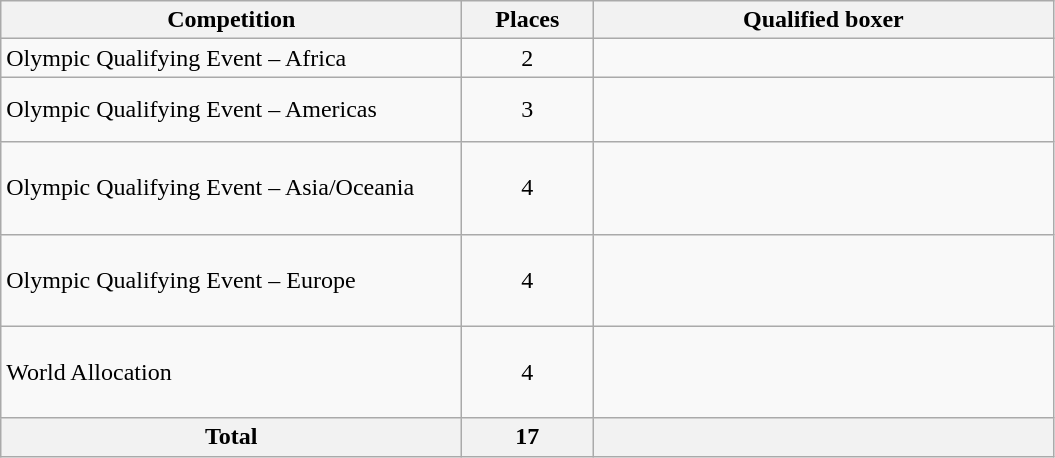<table class=wikitable>
<tr>
<th width=300>Competition</th>
<th width=80>Places</th>
<th width=300>Qualified boxer</th>
</tr>
<tr>
<td>Olympic Qualifying Event – Africa</td>
<td align="center">2</td>
<td><br></td>
</tr>
<tr>
<td>Olympic Qualifying Event – Americas</td>
<td align="center">3</td>
<td><br><br></td>
</tr>
<tr>
<td>Olympic Qualifying Event – Asia/Oceania</td>
<td align="center">4</td>
<td><br><br><br></td>
</tr>
<tr>
<td>Olympic Qualifying Event – Europe</td>
<td align="center">4</td>
<td><br><br><br></td>
</tr>
<tr>
<td>World Allocation</td>
<td align="center">4</td>
<td><br><br><br></td>
</tr>
<tr>
<th>Total</th>
<th>17</th>
<th></th>
</tr>
</table>
